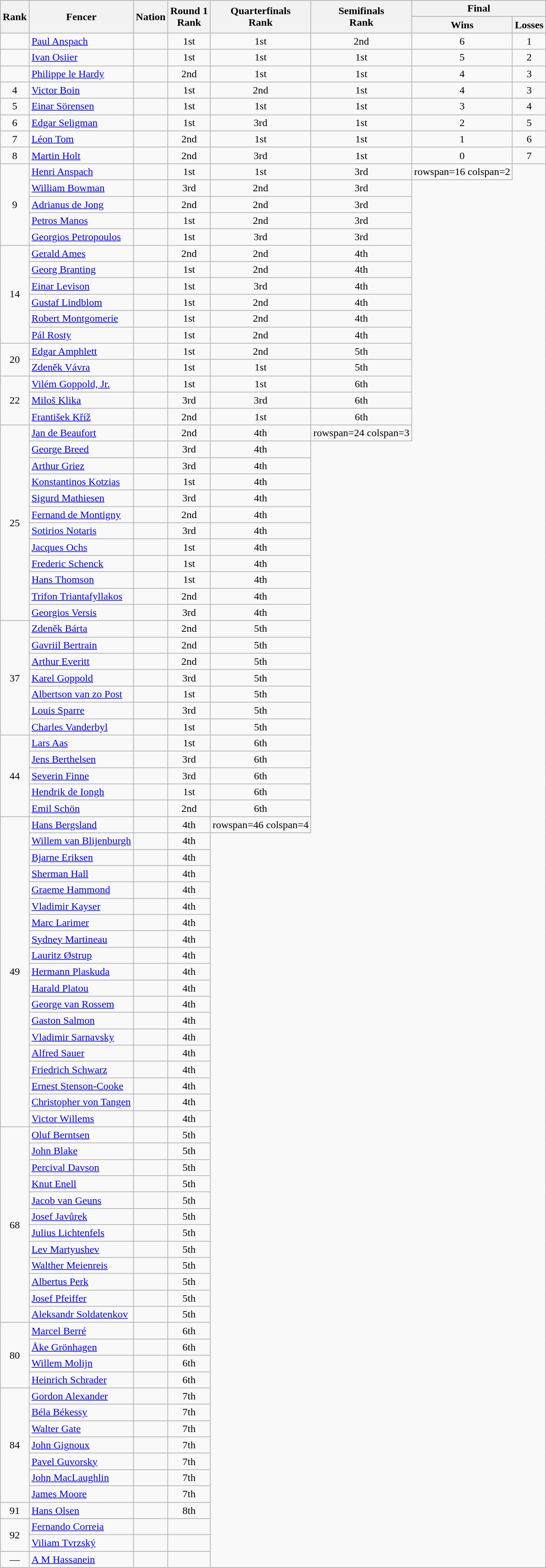<table class="wikitable sortable" style="text-align:center">
<tr>
<th rowspan=2>Rank</th>
<th rowspan=2>Fencer</th>
<th rowspan=2>Nation</th>
<th rowspan=2>Round 1<br>Rank</th>
<th rowspan=2>Quarterfinals<br>Rank</th>
<th rowspan=2>Semifinals<br>Rank</th>
<th colspan=2>Final</th>
</tr>
<tr>
<th>Wins</th>
<th>Losses</th>
</tr>
<tr>
<td></td>
<td align=left><a href='#'>Paul Anspach</a></td>
<td align=left></td>
<td data-sort-value=1>1st</td>
<td data-sort-value=1>1st</td>
<td data-sort-value=2>2nd</td>
<td>6</td>
<td>1</td>
</tr>
<tr>
<td></td>
<td align=left><a href='#'>Ivan Osiier</a></td>
<td align=left></td>
<td data-sort-value=1>1st</td>
<td data-sort-value=1>1st</td>
<td data-sort-value=1>1st</td>
<td>5</td>
<td>2</td>
</tr>
<tr>
<td></td>
<td align=left><a href='#'>Philippe le Hardy</a></td>
<td align=left></td>
<td data-sort-value=2>2nd</td>
<td data-sort-value=1>1st</td>
<td data-sort-value=1>1st</td>
<td>4</td>
<td>3</td>
</tr>
<tr>
<td>4</td>
<td align=left><a href='#'>Victor Boin</a></td>
<td align=left></td>
<td data-sort-value=1>1st</td>
<td data-sort-value=2>2nd</td>
<td data-sort-value=1>1st</td>
<td>4</td>
<td>3</td>
</tr>
<tr>
<td>5</td>
<td align=left><a href='#'>Einar Sörensen</a></td>
<td align=left></td>
<td data-sort-value=1>1st</td>
<td data-sort-value=1>1st</td>
<td data-sort-value=1>1st</td>
<td>3</td>
<td>4</td>
</tr>
<tr>
<td>6</td>
<td align=left><a href='#'>Edgar Seligman</a></td>
<td align=left></td>
<td data-sort-value=1>1st</td>
<td data-sort-value=3>3rd</td>
<td data-sort-value=1>1st</td>
<td>2</td>
<td>5</td>
</tr>
<tr>
<td>7</td>
<td align=left><a href='#'>Léon Tom</a></td>
<td align=left></td>
<td data-sort-value=2>2nd</td>
<td data-sort-value=1>1st</td>
<td data-sort-value=1>1st</td>
<td>1</td>
<td>6</td>
</tr>
<tr>
<td>8</td>
<td align=left><a href='#'>Martin Holt</a></td>
<td align=left></td>
<td data-sort-value=2>2nd</td>
<td data-sort-value=3>3rd</td>
<td data-sort-value=1>1st</td>
<td>0</td>
<td>7</td>
</tr>
<tr>
<td rowspan=5>9</td>
<td align=left><a href='#'>Henri Anspach</a></td>
<td align=left></td>
<td data-sort-value=1>1st</td>
<td data-sort-value=1>1st</td>
<td data-sort-value=3>3rd</td>
<td>rowspan=16 colspan=2 </td>
</tr>
<tr>
<td align=left><a href='#'>William Bowman</a></td>
<td align=left></td>
<td data-sort-value=3>3rd</td>
<td data-sort-value=2>2nd</td>
<td data-sort-value=3>3rd</td>
</tr>
<tr>
<td align=left><a href='#'>Adrianus de Jong</a></td>
<td align=left></td>
<td data-sort-value=2>2nd</td>
<td data-sort-value=2>2nd</td>
<td data-sort-value=3>3rd</td>
</tr>
<tr>
<td align=left><a href='#'>Petros Manos</a></td>
<td align=left></td>
<td data-sort-value=1>1st</td>
<td data-sort-value=2>2nd</td>
<td data-sort-value=3>3rd</td>
</tr>
<tr>
<td align=left><a href='#'>Georgios Petropoulos</a></td>
<td align=left></td>
<td data-sort-value=1>1st</td>
<td data-sort-value=3>3rd</td>
<td data-sort-value=3>3rd</td>
</tr>
<tr>
<td rowspan=6>14</td>
<td align=left><a href='#'>Gerald Ames</a></td>
<td align=left></td>
<td data-sort-value=2>2nd</td>
<td data-sort-value=2>2nd</td>
<td data-sort-value=4>4th</td>
</tr>
<tr>
<td align=left><a href='#'>Georg Branting</a></td>
<td align=left></td>
<td data-sort-value=1>1st</td>
<td data-sort-value=2>2nd</td>
<td data-sort-value=4>4th</td>
</tr>
<tr>
<td align=left><a href='#'>Einar Levison</a></td>
<td align=left></td>
<td data-sort-value=1>1st</td>
<td data-sort-value=3>3rd</td>
<td data-sort-value=4>4th</td>
</tr>
<tr>
<td align=left><a href='#'>Gustaf Lindblom</a></td>
<td align=left></td>
<td data-sort-value=1>1st</td>
<td data-sort-value=2>2nd</td>
<td data-sort-value=4>4th</td>
</tr>
<tr>
<td align=left><a href='#'>Robert Montgomerie</a></td>
<td align=left></td>
<td data-sort-value=1>1st</td>
<td data-sort-value=2>2nd</td>
<td data-sort-value=4>4th</td>
</tr>
<tr>
<td align=left><a href='#'>Pál Rosty</a></td>
<td align=left></td>
<td data-sort-value=1>1st</td>
<td data-sort-value=2>2nd</td>
<td data-sort-value=4>4th</td>
</tr>
<tr>
<td rowspan=2>20</td>
<td align=left><a href='#'>Edgar Amphlett</a></td>
<td align=left></td>
<td data-sort-value=1>1st</td>
<td data-sort-value=2>2nd</td>
<td data-sort-value=5>5th</td>
</tr>
<tr>
<td align=left><a href='#'>Zdeněk Vávra</a></td>
<td align=left></td>
<td data-sort-value=1>1st</td>
<td data-sort-value=1>1st</td>
<td data-sort-value=5>5th</td>
</tr>
<tr>
<td rowspan=3>22</td>
<td align=left><a href='#'>Vilém Goppold, Jr.</a></td>
<td align=left></td>
<td data-sort-value=1>1st</td>
<td data-sort-value=1>1st</td>
<td data-sort-value=6>6th</td>
</tr>
<tr>
<td align=left><a href='#'>Miloš Klika</a></td>
<td align=left></td>
<td data-sort-value=3>3rd</td>
<td data-sort-value=3>3rd</td>
<td data-sort-value=6>6th</td>
</tr>
<tr>
<td align=left><a href='#'>František Kříž</a></td>
<td align=left></td>
<td data-sort-value=2>2nd</td>
<td data-sort-value=1>1st</td>
<td data-sort-value=6>6th</td>
</tr>
<tr>
<td rowspan=12>25</td>
<td align=left><a href='#'>Jan de Beaufort</a></td>
<td align=left></td>
<td data-sort-value=2>2nd</td>
<td data-sort-value=4>4th</td>
<td>rowspan=24 colspan=3 </td>
</tr>
<tr>
<td align=left><a href='#'>George Breed</a></td>
<td align=left></td>
<td data-sort-value=3>3rd</td>
<td data-sort-value=4>4th</td>
</tr>
<tr>
<td align=left><a href='#'>Arthur Griez</a></td>
<td align=left></td>
<td data-sort-value=3>3rd</td>
<td data-sort-value=4>4th</td>
</tr>
<tr>
<td align=left><a href='#'>Konstantinos Kotzias</a></td>
<td align=left></td>
<td data-sort-value=1>1st</td>
<td data-sort-value=4>4th</td>
</tr>
<tr>
<td align=left><a href='#'>Sigurd Mathiesen</a></td>
<td align=left></td>
<td data-sort-value=3>3rd</td>
<td data-sort-value=4>4th</td>
</tr>
<tr>
<td align=left><a href='#'>Fernand de Montigny</a></td>
<td align=left></td>
<td data-sort-value=2>2nd</td>
<td data-sort-value=4>4th</td>
</tr>
<tr>
<td align=left><a href='#'>Sotirios Notaris</a></td>
<td align=left></td>
<td data-sort-value=3>3rd</td>
<td data-sort-value=4>4th</td>
</tr>
<tr>
<td align=left><a href='#'>Jacques Ochs</a></td>
<td align=left></td>
<td data-sort-value=1>1st</td>
<td data-sort-value=4>4th</td>
</tr>
<tr>
<td align=left><a href='#'>Frederic Schenck</a></td>
<td align=left></td>
<td data-sort-value=1>1st</td>
<td data-sort-value=4>4th</td>
</tr>
<tr>
<td align=left><a href='#'>Hans Thomson</a></td>
<td align=left></td>
<td data-sort-value=1>1st</td>
<td data-sort-value=4>4th</td>
</tr>
<tr>
<td align=left><a href='#'>Trifon Triantafyllakos</a></td>
<td align=left></td>
<td data-sort-value=2>2nd</td>
<td data-sort-value=4>4th</td>
</tr>
<tr>
<td align=left><a href='#'>Georgios Versis</a></td>
<td align=left></td>
<td data-sort-value=3>3rd</td>
<td data-sort-value=4>4th</td>
</tr>
<tr>
<td rowspan=7>37</td>
<td align=left><a href='#'>Zdeněk Bárta</a></td>
<td align=left></td>
<td data-sort-value=2>2nd</td>
<td data-sort-value=5>5th</td>
</tr>
<tr>
<td align=left><a href='#'>Gavriil Bertrain</a></td>
<td align=left></td>
<td data-sort-value=2>2nd</td>
<td data-sort-value=5>5th</td>
</tr>
<tr>
<td align=left><a href='#'>Arthur Everitt</a></td>
<td align=left></td>
<td data-sort-value=2>2nd</td>
<td data-sort-value=5>5th</td>
</tr>
<tr>
<td align=left><a href='#'>Karel Goppold</a></td>
<td align=left></td>
<td data-sort-value=3>3rd</td>
<td data-sort-value=5>5th</td>
</tr>
<tr>
<td align=left><a href='#'>Albertson van zo Post</a></td>
<td align=left></td>
<td data-sort-value=1>1st</td>
<td data-sort-value=5>5th</td>
</tr>
<tr>
<td align=left><a href='#'>Louis Sparre</a></td>
<td align=left></td>
<td data-sort-value=3>3rd</td>
<td data-sort-value=5>5th</td>
</tr>
<tr>
<td align=left><a href='#'>Charles Vanderbyl</a></td>
<td align=left></td>
<td data-sort-value=1>1st</td>
<td data-sort-value=5>5th</td>
</tr>
<tr>
<td rowspan=5>44</td>
<td align=left><a href='#'>Lars Aas</a></td>
<td align=left></td>
<td data-sort-value=1>1st</td>
<td data-sort-value=6>6th</td>
</tr>
<tr>
<td align=left><a href='#'>Jens Berthelsen</a></td>
<td align=left></td>
<td data-sort-value=3>3rd</td>
<td data-sort-value=6>6th</td>
</tr>
<tr>
<td align=left><a href='#'>Severin Finne</a></td>
<td align=left></td>
<td data-sort-value=3>3rd</td>
<td data-sort-value=6>6th</td>
</tr>
<tr>
<td align=left><a href='#'>Hendrik de Iongh</a></td>
<td align=left></td>
<td data-sort-value=1>1st</td>
<td data-sort-value=6>6th</td>
</tr>
<tr>
<td align=left><a href='#'>Emil Schön</a></td>
<td align=left></td>
<td data-sort-value=2>2nd</td>
<td data-sort-value=6>6th</td>
</tr>
<tr>
<td rowspan=19>49</td>
<td align=left><a href='#'>Hans Bergsland</a></td>
<td align=left></td>
<td data-sort-value=4>4th</td>
<td>rowspan=46 colspan=4 </td>
</tr>
<tr>
<td align=left><a href='#'>Willem van Blijenburgh</a></td>
<td align=left></td>
<td data-sort-value=4>4th</td>
</tr>
<tr>
<td align=left><a href='#'>Bjarne Eriksen</a></td>
<td align=left></td>
<td data-sort-value=4>4th</td>
</tr>
<tr>
<td align=left><a href='#'>Sherman Hall</a></td>
<td align=left></td>
<td data-sort-value=4>4th</td>
</tr>
<tr>
<td align=left><a href='#'>Graeme Hammond</a></td>
<td align=left></td>
<td data-sort-value=4>4th</td>
</tr>
<tr>
<td align=left><a href='#'>Vladimir Kayser</a></td>
<td align=left></td>
<td data-sort-value=4>4th</td>
</tr>
<tr>
<td align=left><a href='#'>Marc Larimer</a></td>
<td align=left></td>
<td data-sort-value=4>4th</td>
</tr>
<tr>
<td align=left><a href='#'>Sydney Martineau</a></td>
<td align=left></td>
<td data-sort-value=4>4th</td>
</tr>
<tr>
<td align=left><a href='#'>Lauritz Østrup</a></td>
<td align=left></td>
<td data-sort-value=4>4th</td>
</tr>
<tr>
<td align=left><a href='#'>Hermann Plaskuda</a></td>
<td align=left></td>
<td data-sort-value=4>4th</td>
</tr>
<tr>
<td align=left><a href='#'>Harald Platou</a></td>
<td align=left></td>
<td data-sort-value=4>4th</td>
</tr>
<tr>
<td align=left><a href='#'>George van Rossem</a></td>
<td align=left></td>
<td data-sort-value=4>4th</td>
</tr>
<tr>
<td align=left><a href='#'>Gaston Salmon</a></td>
<td align=left></td>
<td data-sort-value=4>4th</td>
</tr>
<tr>
<td align=left><a href='#'>Vladimir Sarnavsky</a></td>
<td align=left></td>
<td data-sort-value=4>4th</td>
</tr>
<tr>
<td align=left><a href='#'>Alfred Sauer</a></td>
<td align=left></td>
<td data-sort-value=4>4th</td>
</tr>
<tr>
<td align=left><a href='#'>Friedrich Schwarz</a></td>
<td align=left></td>
<td data-sort-value=4>4th</td>
</tr>
<tr>
<td align=left><a href='#'>Ernest Stenson-Cooke</a></td>
<td align=left></td>
<td data-sort-value=4>4th</td>
</tr>
<tr>
<td align=left><a href='#'>Christopher von Tangen</a></td>
<td align=left></td>
<td data-sort-value=4>4th</td>
</tr>
<tr>
<td align=left><a href='#'>Victor Willems</a></td>
<td align=left></td>
<td data-sort-value=4>4th</td>
</tr>
<tr>
<td rowspan=12>68</td>
<td align=left><a href='#'>Oluf Berntsen</a></td>
<td align=left></td>
<td data-sort-value=5>5th</td>
</tr>
<tr>
<td align=left><a href='#'>John Blake</a></td>
<td align=left></td>
<td data-sort-value=5>5th</td>
</tr>
<tr>
<td align=left><a href='#'>Percival Davson</a></td>
<td align=left></td>
<td data-sort-value=5>5th</td>
</tr>
<tr>
<td align=left><a href='#'>Knut Enell</a></td>
<td align=left></td>
<td data-sort-value=5>5th</td>
</tr>
<tr>
<td align=left><a href='#'>Jacob van Geuns</a></td>
<td align=left></td>
<td data-sort-value=5>5th</td>
</tr>
<tr>
<td align=left><a href='#'>Josef Javůrek</a></td>
<td align=left></td>
<td data-sort-value=5>5th</td>
</tr>
<tr>
<td align=left><a href='#'>Julius Lichtenfels</a></td>
<td align=left></td>
<td data-sort-value=5>5th</td>
</tr>
<tr>
<td align=left><a href='#'>Lev Martyushev</a></td>
<td align=left></td>
<td data-sort-value=5>5th</td>
</tr>
<tr>
<td align=left><a href='#'>Walther Meienreis</a></td>
<td align=left></td>
<td data-sort-value=5>5th</td>
</tr>
<tr>
<td align=left><a href='#'>Albertus Perk</a></td>
<td align=left></td>
<td data-sort-value=5>5th</td>
</tr>
<tr>
<td align=left><a href='#'>Josef Pfeiffer</a></td>
<td align=left></td>
<td data-sort-value=5>5th</td>
</tr>
<tr>
<td align=left><a href='#'>Aleksandr Soldatenkov</a></td>
<td align=left></td>
<td data-sort-value=5>5th</td>
</tr>
<tr>
<td rowspan=4>80</td>
<td align=left><a href='#'>Marcel Berré</a></td>
<td align=left></td>
<td data-sort-value=6>6th</td>
</tr>
<tr>
<td align=left><a href='#'>Åke Grönhagen</a></td>
<td align=left></td>
<td data-sort-value=6>6th</td>
</tr>
<tr>
<td align=left><a href='#'>Willem Molijn</a></td>
<td align=left></td>
<td data-sort-value=6>6th</td>
</tr>
<tr>
<td align=left><a href='#'>Heinrich Schrader</a></td>
<td align=left></td>
<td data-sort-value=6>6th</td>
</tr>
<tr>
<td rowspan=7>84</td>
<td align=left><a href='#'>Gordon Alexander</a></td>
<td align=left></td>
<td data-sort-value=7>7th</td>
</tr>
<tr>
<td align=left><a href='#'>Béla Békessy</a></td>
<td align=left></td>
<td data-sort-value=7>7th</td>
</tr>
<tr>
<td align=left><a href='#'>Walter Gate</a></td>
<td align=left></td>
<td data-sort-value=7>7th</td>
</tr>
<tr>
<td align=left><a href='#'>John Gignoux</a></td>
<td align=left></td>
<td data-sort-value=7>7th</td>
</tr>
<tr>
<td align=left><a href='#'>Pavel Guvorsky</a></td>
<td align=left></td>
<td data-sort-value=7>7th</td>
</tr>
<tr>
<td align=left><a href='#'>John MacLaughlin</a></td>
<td align=left></td>
<td data-sort-value=7>7th</td>
</tr>
<tr>
<td align=left><a href='#'>James Moore</a></td>
<td align=left></td>
<td data-sort-value=7>7th</td>
</tr>
<tr>
<td>91</td>
<td align=left><a href='#'>Hans Olsen</a></td>
<td align=left></td>
<td data-sort-value=8>8th</td>
</tr>
<tr>
<td rowspan=2>92</td>
<td align=left><a href='#'>Fernando Correia</a></td>
<td align=left></td>
<td data-sort-value=9></td>
</tr>
<tr>
<td align=left><a href='#'>Viliam Tvrzský</a></td>
<td align=left></td>
<td data-sort-value=9></td>
</tr>
<tr>
<td data-sort-value=95>—</td>
<td align=left><a href='#'>A M Hassanein</a></td>
<td align=left></td>
<td data-sort-value=99></td>
</tr>
</table>
